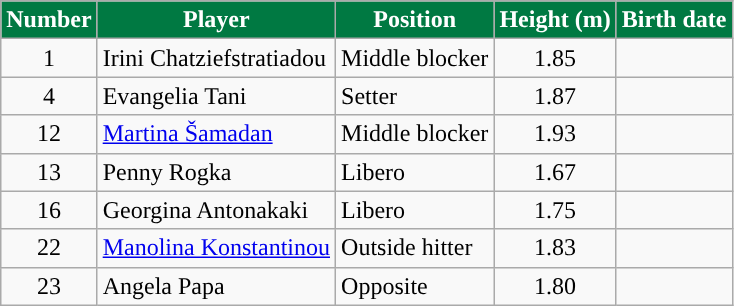<table class="wikitable sortable" style="font-size:100%; text-align:center;">
<tr>
<th style="color:#ffffff; background:#007942;">Number</th>
<th style="color:#ffffff; background:#007942;">Player</th>
<th style="color:#ffffff; background:#007942;">Position</th>
<th style="color:#ffffff; background:#007942;">Height (m)</th>
<th style="color:#ffffff; background:#007942;">Birth date</th>
</tr>
<tr align="left">
<td align="center">1</td>
<td> Irini Chatziefstratiadou</td>
<td>Middle blocker</td>
<td align="center">1.85</td>
<td></td>
</tr>
<tr align="left">
<td align="center">4</td>
<td> Evangelia Tani</td>
<td>Setter</td>
<td align="center">1.87</td>
<td></td>
</tr>
<tr align="left">
<td align="center">12</td>
<td> <a href='#'>Martina Šamadan</a></td>
<td>Middle blocker</td>
<td align="center">1.93</td>
<td></td>
</tr>
<tr align="left">
<td align="center">13</td>
<td> Penny Rogka</td>
<td>Libero</td>
<td align="center">1.67</td>
<td></td>
</tr>
<tr align="left">
<td align="center">16</td>
<td> Georgina Antonakaki</td>
<td>Libero</td>
<td align="center">1.75</td>
<td></td>
</tr>
<tr align="left">
<td align="center">22</td>
<td> <a href='#'>Manolina Konstantinou</a></td>
<td>Outside hitter</td>
<td align="center">1.83</td>
<td></td>
</tr>
<tr align="left">
<td align="center">23</td>
<td> Angela Papa</td>
<td>Opposite</td>
<td align="center">1.80</td>
<td></td>
</tr>
</table>
